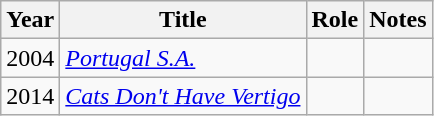<table class="wikitable sortable">
<tr>
<th>Year</th>
<th>Title</th>
<th>Role</th>
<th class="unsortable">Notes</th>
</tr>
<tr>
<td>2004</td>
<td><em><a href='#'>Portugal S.A.</a></em></td>
<td></td>
<td></td>
</tr>
<tr>
<td>2014</td>
<td><em><a href='#'>Cats Don't Have Vertigo</a></em></td>
<td></td>
<td></td>
</tr>
</table>
